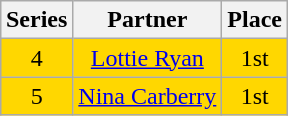<table class="wikitable sortable" style="margin:auto; text-align:center;">
<tr>
<th>Series</th>
<th>Partner</th>
<th>Place</th>
</tr>
<tr bgcolor="gold">
<td>4</td>
<td><a href='#'>Lottie Ryan</a></td>
<td>1st</td>
</tr>
<tr bgcolor="gold">
<td>5</td>
<td><a href='#'>Nina Carberry</a></td>
<td>1st</td>
</tr>
</table>
